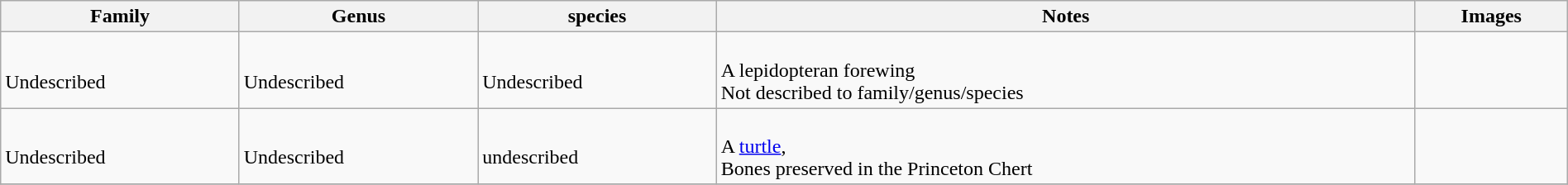<table class="wikitable sortable"  style="margin:auto; width:100%;">
<tr>
<th>Family</th>
<th>Genus</th>
<th>species</th>
<th>Notes</th>
<th>Images</th>
</tr>
<tr>
<td><br>Undescribed</td>
<td><br>Undescribed</td>
<td><br>Undescribed</td>
<td><br>A lepidopteran forewing<br>Not described to family/genus/species</td>
<td></td>
</tr>
<tr>
<td><br>Undescribed</td>
<td><br>Undescribed</td>
<td><br>undescribed</td>
<td><br>A <a href='#'>turtle</a>,<br> Bones preserved in the Princeton Chert</td>
<td></td>
</tr>
<tr>
</tr>
</table>
